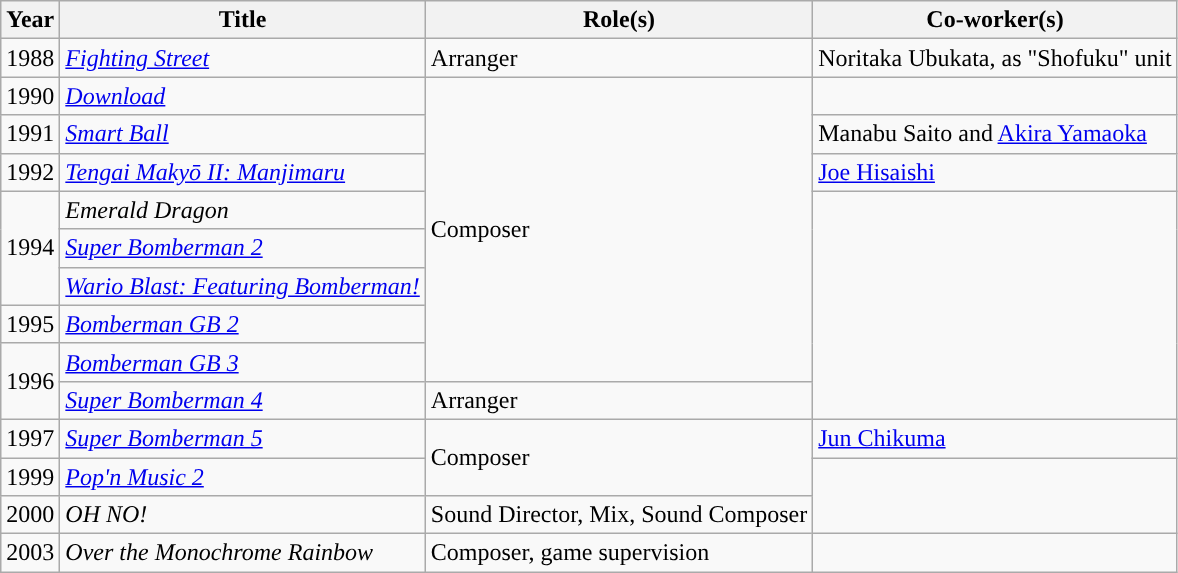<table class="wikitable">
<tr>
<th>Year</th>
<th>Title</th>
<th>Role(s)</th>
<th>Co-worker(s)</th>
</tr>
<tr>
<td>1988</td>
<td><em><a href='#'>Fighting Street</a></em></td>
<td>Arranger</td>
<td>Noritaka Ubukata, as "Shofuku" unit</td>
</tr>
<tr>
<td>1990</td>
<td><em><a href='#'>Download</a></em></td>
<td rowspan="8">Composer</td>
<td></td>
</tr>
<tr>
<td>1991</td>
<td><em><a href='#'>Smart Ball</a></em></td>
<td>Manabu Saito and <a href='#'>Akira Yamaoka</a></td>
</tr>
<tr>
<td>1992</td>
<td><em><a href='#'>Tengai Makyō II: Manjimaru</a></em></td>
<td><a href='#'>Joe Hisaishi</a></td>
</tr>
<tr>
<td rowspan="3">1994</td>
<td><em>Emerald Dragon</em></td>
<td rowspan="6"></td>
</tr>
<tr>
<td><em><a href='#'>Super Bomberman 2</a></em></td>
</tr>
<tr>
<td><em><a href='#'>Wario Blast: Featuring Bomberman!</a></em></td>
</tr>
<tr>
<td>1995</td>
<td><em><a href='#'>Bomberman GB 2</a></em></td>
</tr>
<tr>
<td rowspan="2">1996</td>
<td><em><a href='#'>Bomberman GB 3</a></em></td>
</tr>
<tr>
<td><em><a href='#'>Super Bomberman 4</a></em></td>
<td>Arranger</td>
</tr>
<tr>
<td>1997</td>
<td><em><a href='#'>Super Bomberman 5</a></em></td>
<td rowspan="2">Composer</td>
<td><a href='#'>Jun Chikuma</a></td>
</tr>
<tr>
<td>1999</td>
<td><em><a href='#'>Pop'n Music 2</a></em></td>
<td rowspan="2'"></td>
</tr>
<tr>
<td>2000</td>
<td><em>OH NO!</em></td>
<td>Sound Director, Mix, Sound Composer</td>
</tr>
<tr>
<td>2003</td>
<td><em>Over the Monochrome Rainbow</em></td>
<td>Composer, game supervision</td>
</tr>
</table>
